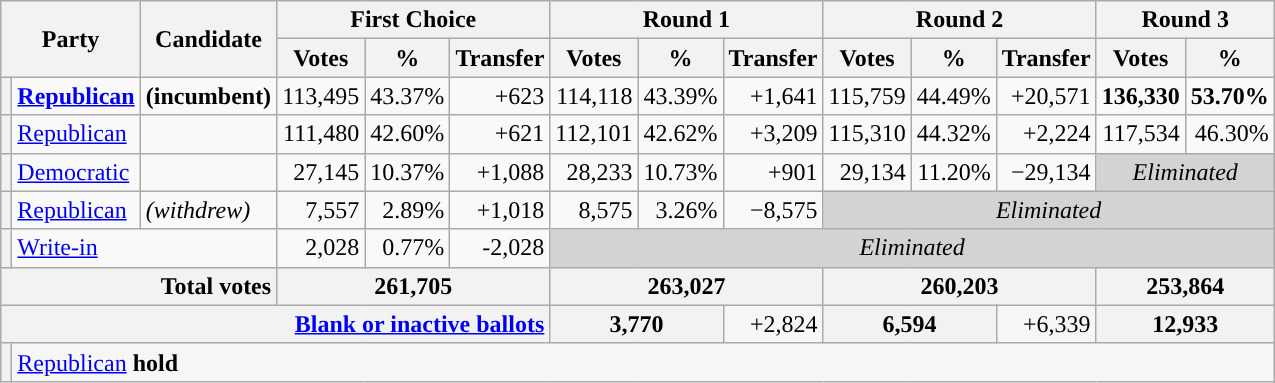<table class="wikitable sortable" style="text-align:right">
<tr>
<th colspan=2 rowspan=2>Party</th>
<th rowspan=2>Candidate</th>
<th colspan=3>First Choice</th>
<th colspan=3>Round 1</th>
<th colspan=3>Round 2</th>
<th colspan=2>Round 3</th>
</tr>
<tr>
<th>Votes</th>
<th>%</th>
<th>Transfer</th>
<th>Votes</th>
<th>%</th>
<th>Transfer</th>
<th>Votes</th>
<th>%</th>
<th>Transfer</th>
<th>Votes</th>
<th>%</th>
</tr>
<tr>
<th style="background-color:"></th>
<td style="text-align:left"><strong><a href='#'>Republican</a></strong></td>
<td style="text-align:left" scope="row"><strong> (incumbent)</strong></td>
<td>113,495</td>
<td>43.37%</td>
<td>+623</td>
<td>114,118</td>
<td>43.39%</td>
<td>+1,641</td>
<td>115,759</td>
<td>44.49%</td>
<td>+20,571</td>
<td><strong>136,330</strong></td>
<td><strong>53.70%</strong></td>
</tr>
<tr>
<th style="background-color:"></th>
<td style="text-align:left"><a href='#'>Republican</a></td>
<td style="text-align:left" scope="row"></td>
<td>111,480</td>
<td>42.60%</td>
<td>+621</td>
<td>112,101</td>
<td>42.62%</td>
<td>+3,209</td>
<td>115,310</td>
<td>44.32%</td>
<td>+2,224</td>
<td>117,534</td>
<td>46.30%</td>
</tr>
<tr>
<th style="background-color:"></th>
<td style="text-align:left"><a href='#'>Democratic</a></td>
<td style="text-align:left" scope="row"></td>
<td>27,145</td>
<td>10.37%</td>
<td>+1,088</td>
<td>28,233</td>
<td>10.73%</td>
<td>+901</td>
<td>29,134</td>
<td>11.20%</td>
<td>−29,134</td>
<td colspan=3 style="background:lightgrey;text-align:center;"><em>Eliminated</em></td>
</tr>
<tr>
<th style="background-color:"></th>
<td style="text-align:left"><a href='#'>Republican</a></td>
<td style="text-align:left" scope="row"> <em>(withdrew)</em></td>
<td>7,557</td>
<td>2.89%</td>
<td>+1,018</td>
<td>8,575</td>
<td>3.26%</td>
<td>−8,575</td>
<td colspan=5 style="background:lightgrey;text-align:center;"><em>Eliminated</em></td>
</tr>
<tr>
<th style="background-color:"></th>
<td style="text-align:left" colspan=2><a href='#'>Write-in</a></td>
<td>2,028</td>
<td>0.77%</td>
<td>-2,028</td>
<td colspan="8" style="background:lightgrey; text-align:center;"><em>Eliminated</em></td>
</tr>
<tr class="sortbottom" style="background-color:#F6F6F6">
<th colspan=3 scope="row" style="text-align:right;"><strong>Total votes</strong></th>
<th colspan=3><strong>261,705</strong></th>
<th colspan=3><strong>263,027</strong></th>
<th colspan=3><strong>260,203</strong></th>
<th colspan=2><strong>253,864</strong></th>
</tr>
<tr class="sortbottom" style="background-color:#F6F6F6">
<th colspan=6 scope="row" style="text-align:right;"><a href='#'>Blank or inactive ballots</a></th>
<th colspan=2>3,770</th>
<td>+2,824</td>
<th colspan=2>6,594</th>
<td>+6,339</td>
<th colspan=2>12,933</th>
</tr>
<tr class="sortbottom" style="background:#f6f6f6;">
<th style="background-color:"></th>
<td style="text-align:left" colspan=13><a href='#'>Republican</a> <strong>hold</strong></td>
</tr>
</table>
